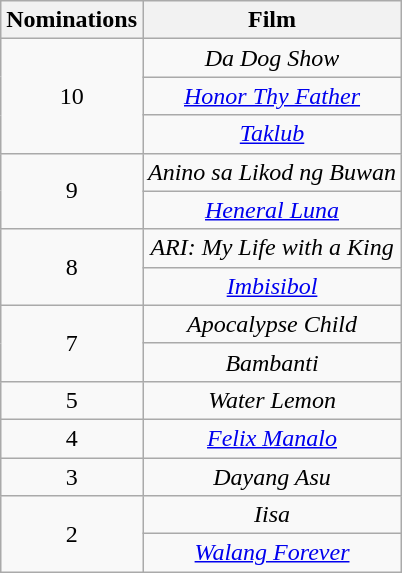<table class="wikitable" style="text-align:center;">
<tr>
<th scope="col" width="55">Nominations</th>
<th scope="col" align="center">Film</th>
</tr>
<tr>
<td rowspan=3 style="text-align:center">10</td>
<td><em>Da Dog Show</em></td>
</tr>
<tr>
<td><em><a href='#'>Honor Thy Father</a></em></td>
</tr>
<tr>
<td><em><a href='#'>Taklub</a></em></td>
</tr>
<tr>
<td rowspan=2 style="text-align:center">9</td>
<td><em>Anino sa Likod ng Buwan</em></td>
</tr>
<tr>
<td><em><a href='#'>Heneral Luna</a></em></td>
</tr>
<tr>
<td rowspan=2 style="text-align:center">8</td>
<td><em>ARI: My Life with a King</em></td>
</tr>
<tr>
<td><em><a href='#'>Imbisibol</a></em></td>
</tr>
<tr>
<td rowspan=2 style="text-align:center">7</td>
<td><em>Apocalypse Child</em></td>
</tr>
<tr>
<td><em>Bambanti</em></td>
</tr>
<tr>
<td style="text-align:center">5</td>
<td><em>Water Lemon</em></td>
</tr>
<tr>
<td style="text-align:center">4</td>
<td><em><a href='#'>Felix Manalo</a></em></td>
</tr>
<tr>
<td style="text-align:center">3</td>
<td><em>Dayang Asu</em></td>
</tr>
<tr>
<td rowspan=2 style="text-align:center">2</td>
<td><em>Iisa</em></td>
</tr>
<tr>
<td><em><a href='#'>Walang Forever</a></em></td>
</tr>
</table>
